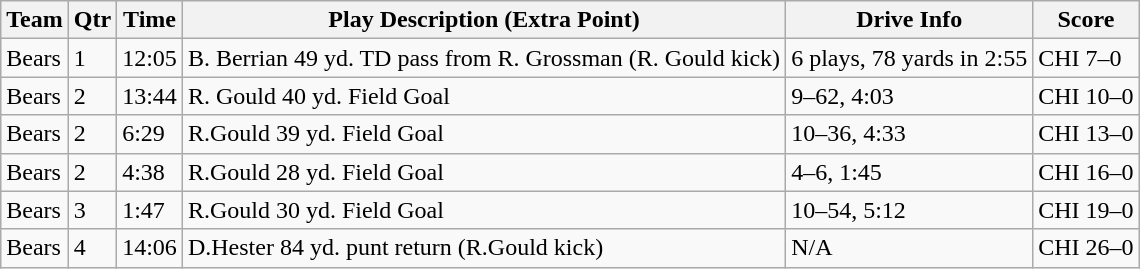<table class="wikitable">
<tr>
<th>Team</th>
<th>Qtr</th>
<th>Time</th>
<th>Play Description (Extra Point)</th>
<th>Drive Info</th>
<th>Score</th>
</tr>
<tr>
<td>Bears</td>
<td>1</td>
<td>12:05</td>
<td>B. Berrian 49 yd. TD pass from R. Grossman (R. Gould kick)</td>
<td>6 plays, 78 yards in 2:55</td>
<td>CHI 7–0</td>
</tr>
<tr>
<td>Bears</td>
<td>2</td>
<td>13:44</td>
<td>R. Gould 40 yd. Field Goal</td>
<td>9–62, 4:03</td>
<td>CHI 10–0</td>
</tr>
<tr>
<td>Bears</td>
<td>2</td>
<td>6:29</td>
<td>R.Gould 39 yd. Field Goal</td>
<td>10–36, 4:33</td>
<td>CHI 13–0</td>
</tr>
<tr>
<td>Bears</td>
<td>2</td>
<td>4:38</td>
<td>R.Gould 28 yd. Field Goal</td>
<td>4–6, 1:45</td>
<td>CHI 16–0</td>
</tr>
<tr>
<td>Bears</td>
<td>3</td>
<td>1:47</td>
<td>R.Gould 30 yd. Field Goal</td>
<td>10–54, 5:12</td>
<td>CHI 19–0</td>
</tr>
<tr>
<td>Bears</td>
<td>4</td>
<td>14:06</td>
<td>D.Hester 84 yd. punt return (R.Gould kick)</td>
<td>N/A</td>
<td>CHI 26–0</td>
</tr>
</table>
